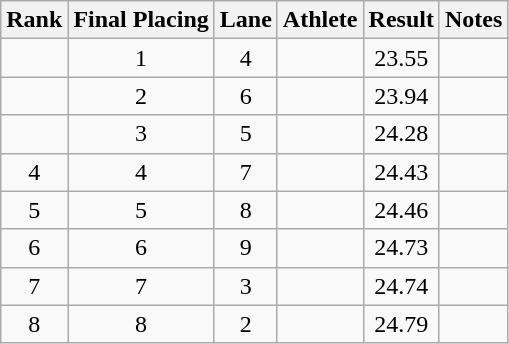<table class="wikitable sortable" style="text-align:center">
<tr>
<th>Rank</th>
<th>Final Placing</th>
<th>Lane</th>
<th>Athlete</th>
<th>Result</th>
<th>Notes</th>
</tr>
<tr>
<td></td>
<td>1</td>
<td>4</td>
<td align=left></td>
<td>23.55</td>
<td></td>
</tr>
<tr>
<td></td>
<td>2</td>
<td>6</td>
<td align=left></td>
<td>23.94</td>
<td></td>
</tr>
<tr>
<td></td>
<td>3</td>
<td>5</td>
<td align=left></td>
<td>24.28</td>
<td></td>
</tr>
<tr>
<td>4</td>
<td>4</td>
<td>7</td>
<td align=left></td>
<td>24.43</td>
<td></td>
</tr>
<tr>
<td>5</td>
<td>5</td>
<td>8</td>
<td align=left></td>
<td>24.46</td>
<td></td>
</tr>
<tr>
<td>6</td>
<td>6</td>
<td>9</td>
<td align=left></td>
<td>24.73</td>
<td></td>
</tr>
<tr>
<td>7</td>
<td>7</td>
<td>3</td>
<td align=left></td>
<td>24.74</td>
<td></td>
</tr>
<tr>
<td>8</td>
<td>8</td>
<td>2</td>
<td align=left></td>
<td>24.79</td>
<td></td>
</tr>
</table>
